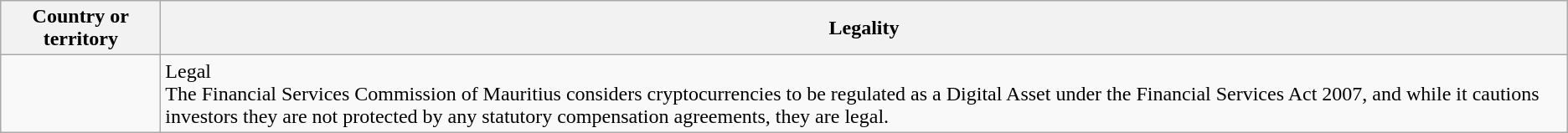<table class="wikitable sortable" style="text-align:left">
<tr>
<th style="width:120px;"><strong>Country or territory</strong></th>
<th><strong>Legality</strong></th>
</tr>
<tr>
<td></td>
<td> Legal<br>The Financial Services Commission of Mauritius considers cryptocurrencies to be regulated as a Digital Asset under the Financial Services Act 2007, and while it cautions investors they are not protected by any statutory compensation agreements, they are legal.</td>
</tr>
</table>
